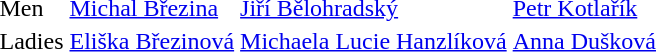<table>
<tr>
<td>Men</td>
<td><a href='#'>Michal Březina</a></td>
<td><a href='#'>Jiří Bělohradský</a></td>
<td><a href='#'>Petr Kotlařík</a></td>
</tr>
<tr>
<td>Ladies</td>
<td><a href='#'>Eliška Březinová</a></td>
<td><a href='#'>Michaela Lucie Hanzlíková</a></td>
<td><a href='#'>Anna Dušková</a></td>
</tr>
</table>
